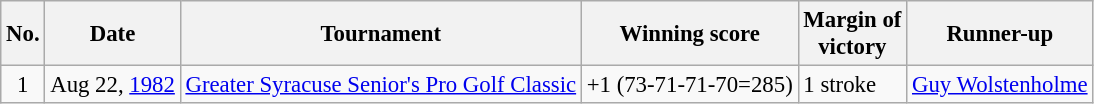<table class="wikitable" style="font-size:95%;">
<tr>
<th>No.</th>
<th>Date</th>
<th>Tournament</th>
<th>Winning score</th>
<th>Margin of<br>victory</th>
<th>Runner-up</th>
</tr>
<tr>
<td align=center>1</td>
<td align=right>Aug 22, <a href='#'>1982</a></td>
<td><a href='#'>Greater Syracuse Senior's Pro Golf Classic</a></td>
<td>+1 (73-71-71-70=285)</td>
<td>1 stroke</td>
<td> <a href='#'>Guy Wolstenholme</a></td>
</tr>
</table>
